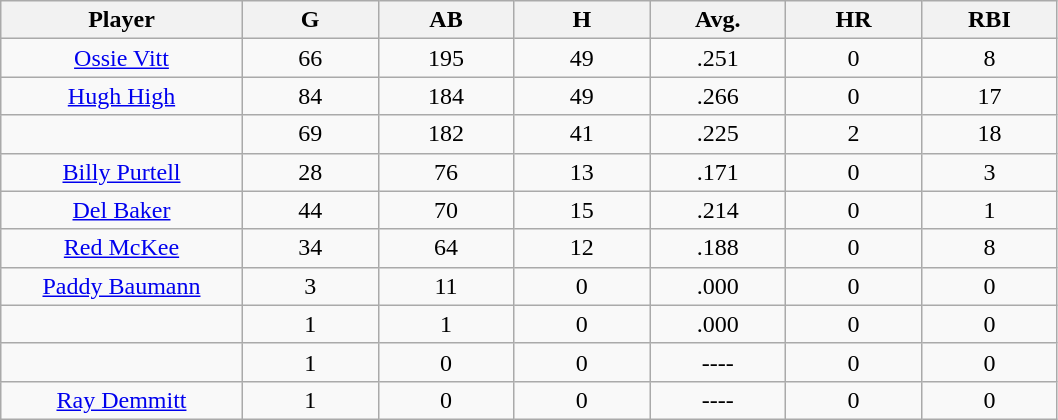<table class="wikitable sortable">
<tr>
<th bgcolor="#DDDDFF" width="16%">Player</th>
<th bgcolor="#DDDDFF" width="9%">G</th>
<th bgcolor="#DDDDFF" width="9%">AB</th>
<th bgcolor="#DDDDFF" width="9%">H</th>
<th bgcolor="#DDDDFF" width="9%">Avg.</th>
<th bgcolor="#DDDDFF" width="9%">HR</th>
<th bgcolor="#DDDDFF" width="9%">RBI</th>
</tr>
<tr align="center">
<td><a href='#'>Ossie Vitt</a></td>
<td>66</td>
<td>195</td>
<td>49</td>
<td>.251</td>
<td>0</td>
<td>8</td>
</tr>
<tr align=center>
<td><a href='#'>Hugh High</a></td>
<td>84</td>
<td>184</td>
<td>49</td>
<td>.266</td>
<td>0</td>
<td>17</td>
</tr>
<tr align=center>
<td></td>
<td>69</td>
<td>182</td>
<td>41</td>
<td>.225</td>
<td>2</td>
<td>18</td>
</tr>
<tr align="center">
<td><a href='#'>Billy Purtell</a></td>
<td>28</td>
<td>76</td>
<td>13</td>
<td>.171</td>
<td>0</td>
<td>3</td>
</tr>
<tr align=center>
<td><a href='#'>Del Baker</a></td>
<td>44</td>
<td>70</td>
<td>15</td>
<td>.214</td>
<td>0</td>
<td>1</td>
</tr>
<tr align=center>
<td><a href='#'>Red McKee</a></td>
<td>34</td>
<td>64</td>
<td>12</td>
<td>.188</td>
<td>0</td>
<td>8</td>
</tr>
<tr align=center>
<td><a href='#'>Paddy Baumann</a></td>
<td>3</td>
<td>11</td>
<td>0</td>
<td>.000</td>
<td>0</td>
<td>0</td>
</tr>
<tr align=center>
<td></td>
<td>1</td>
<td>1</td>
<td>0</td>
<td>.000</td>
<td>0</td>
<td>0</td>
</tr>
<tr align="center">
<td></td>
<td>1</td>
<td>0</td>
<td>0</td>
<td>----</td>
<td>0</td>
<td>0</td>
</tr>
<tr align=center>
<td><a href='#'>Ray Demmitt</a></td>
<td>1</td>
<td>0</td>
<td>0</td>
<td>----</td>
<td>0</td>
<td>0</td>
</tr>
</table>
